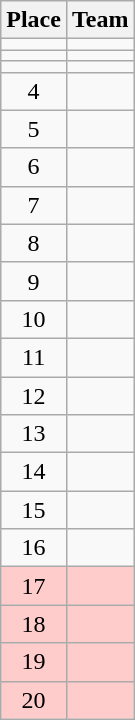<table class="wikitable">
<tr>
<th>Place</th>
<th>Team</th>
</tr>
<tr>
<td align=center></td>
<td></td>
</tr>
<tr>
<td align=center></td>
<td></td>
</tr>
<tr>
<td align=center></td>
<td></td>
</tr>
<tr>
<td align=center>4</td>
<td></td>
</tr>
<tr>
<td align=center>5</td>
<td></td>
</tr>
<tr>
<td align=center>6</td>
<td></td>
</tr>
<tr>
<td align=center>7</td>
<td></td>
</tr>
<tr>
<td align=center>8</td>
<td></td>
</tr>
<tr>
<td align=center>9</td>
<td></td>
</tr>
<tr>
<td align=center>10</td>
<td></td>
</tr>
<tr>
<td align=center>11</td>
<td></td>
</tr>
<tr>
<td align=center>12</td>
<td></td>
</tr>
<tr>
<td align=center>13</td>
<td></td>
</tr>
<tr>
<td align=center>14</td>
<td></td>
</tr>
<tr>
<td align=center>15</td>
<td></td>
</tr>
<tr>
<td align=center>16</td>
<td></td>
</tr>
<tr bgcolor=#ffcccc>
<td align=center>17</td>
<td></td>
</tr>
<tr bgcolor=#ffcccc>
<td align=center>18</td>
<td></td>
</tr>
<tr bgcolor=#ffcccc>
<td align=center>19</td>
<td></td>
</tr>
<tr bgcolor=#ffcccc>
<td align=center>20</td>
<td></td>
</tr>
</table>
